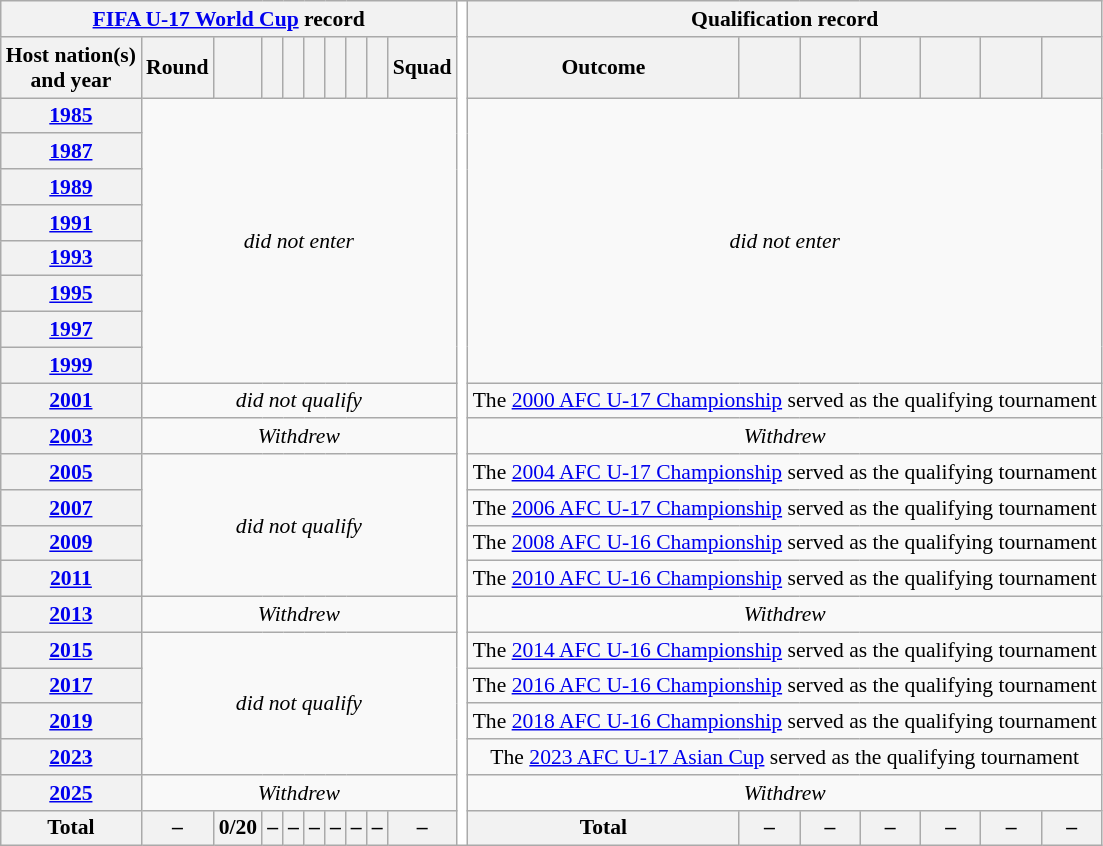<table class="wikitable" style="font-size:90%; text-align:center;">
<tr>
<th colspan=10><a href='#'>FIFA U-17 World Cup</a> record</th>
<th rowspan="27" style="width:1%;background:white"></th>
<th colspan=7>Qualification record</th>
</tr>
<tr>
<th scope="col">Host nation(s)<br>and year</th>
<th scope="col">Round</th>
<th scope="col"></th>
<th scope="col"></th>
<th scope="col"></th>
<th scope="col"></th>
<th scope="col"></th>
<th scope="col"></th>
<th scope="col"></th>
<th scope="col">Squad</th>
<th scope="col">Outcome</th>
<th scope="col"></th>
<th scope="col"></th>
<th scope="col"></th>
<th scope="col"></th>
<th scope="col"></th>
<th scope="col"></th>
</tr>
<tr>
<th scope="row"> <a href='#'>1985</a></th>
<td colspan="9" rowspan="8"><em>did not enter</em></td>
<td colspan="7" rowspan="8"><em>did not enter</em></td>
</tr>
<tr>
<th scope="row"> <a href='#'>1987</a></th>
</tr>
<tr>
<th scope="row"> <a href='#'>1989</a></th>
</tr>
<tr>
<th scope="row"> <a href='#'>1991</a></th>
</tr>
<tr>
<th scope="row"> <a href='#'>1993</a></th>
</tr>
<tr>
<th scope="row"> <a href='#'>1995</a></th>
</tr>
<tr>
<th scope="row"> <a href='#'>1997</a></th>
</tr>
<tr>
<th scope="row"> <a href='#'>1999</a></th>
</tr>
<tr>
<th scope="row"> <a href='#'>2001</a></th>
<td colspan="9"><em>did not qualify</em></td>
<td colspan="7">The <a href='#'>2000 AFC U-17 Championship</a> served as the qualifying tournament</td>
</tr>
<tr>
<th scope="row"> <a href='#'>2003</a></th>
<td colspan="9"><em>Withdrew</em></td>
<td colspan="7"><em>Withdrew</em></td>
</tr>
<tr>
<th scope="row"> <a href='#'>2005</a></th>
<td colspan="9" rowspan="4"><em>did not qualify</em></td>
<td colspan="7">The <a href='#'>2004 AFC U-17 Championship</a> served as the qualifying tournament</td>
</tr>
<tr>
<th scope="row"> <a href='#'>2007</a></th>
<td colspan="7">The <a href='#'>2006 AFC U-17 Championship</a> served as the qualifying tournament</td>
</tr>
<tr>
<th scope="row"> <a href='#'>2009</a></th>
<td colspan="7">The <a href='#'>2008 AFC U-16 Championship</a> served as the qualifying tournament</td>
</tr>
<tr>
<th scope="row"> <a href='#'>2011</a></th>
<td colspan="7">The <a href='#'>2010 AFC U-16 Championship</a> served as the qualifying tournament</td>
</tr>
<tr>
<th scope="row"> <a href='#'>2013</a></th>
<td colspan="9"><em>Withdrew</em></td>
<td colspan="7"><em>Withdrew</em></td>
</tr>
<tr>
<th scope="row"> <a href='#'>2015</a></th>
<td colspan="9" rowspan="4"><em>did not qualify</em></td>
<td colspan="7">The <a href='#'>2014 AFC U-16 Championship</a> served as the qualifying tournament</td>
</tr>
<tr>
<th scope="row"> <a href='#'>2017</a></th>
<td colspan="7">The <a href='#'>2016 AFC U-16 Championship</a> served as the qualifying tournament</td>
</tr>
<tr>
<th scope="row"> <a href='#'>2019</a></th>
<td colspan="7">The <a href='#'>2018 AFC U-16 Championship</a> served as the qualifying tournament</td>
</tr>
<tr>
<th scope="row"> <a href='#'>2023</a></th>
<td colspan="7">The <a href='#'>2023 AFC U-17 Asian Cup</a> served as the qualifying tournament</td>
</tr>
<tr>
<th scope="row"> <a href='#'>2025</a></th>
<td colspan="9"><em>Withdrew</em></td>
<td colspan="7"><em>Withdrew</em></td>
</tr>
<tr>
<th>Total</th>
<th>–</th>
<th>0/20</th>
<th>–</th>
<th>–</th>
<th>–</th>
<th>–</th>
<th>–</th>
<th>–</th>
<th>–</th>
<th>Total</th>
<th>–</th>
<th>–</th>
<th>–</th>
<th>–</th>
<th>–</th>
<th>–</th>
</tr>
</table>
